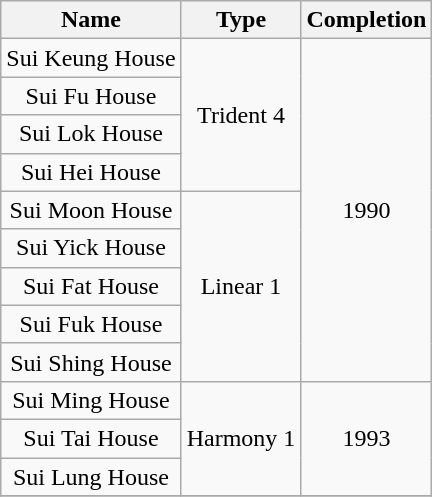<table class="wikitable" style="text-align: center">
<tr>
<th>Name</th>
<th>Type</th>
<th>Completion</th>
</tr>
<tr>
<td>Sui Keung House</td>
<td rowspan="4">Trident 4</td>
<td rowspan="9">1990</td>
</tr>
<tr>
<td>Sui Fu House</td>
</tr>
<tr>
<td>Sui Lok House</td>
</tr>
<tr>
<td>Sui Hei House</td>
</tr>
<tr>
<td>Sui Moon House</td>
<td rowspan="5">Linear 1</td>
</tr>
<tr>
<td>Sui Yick House</td>
</tr>
<tr>
<td>Sui Fat House</td>
</tr>
<tr>
<td>Sui Fuk House</td>
</tr>
<tr>
<td>Sui Shing House</td>
</tr>
<tr>
<td>Sui Ming House</td>
<td rowspan="3">Harmony 1</td>
<td rowspan="3">1993</td>
</tr>
<tr>
<td>Sui Tai House</td>
</tr>
<tr>
<td>Sui Lung House</td>
</tr>
<tr>
</tr>
</table>
